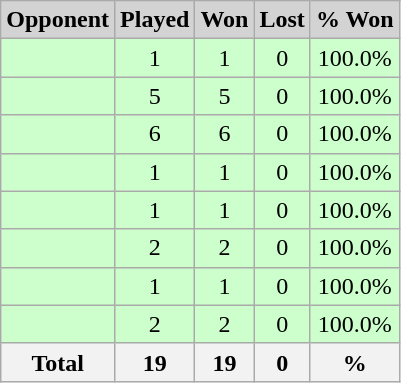<table class="wikitable sortable">
<tr>
<th style="background:lightgrey; width="200">Opponent</th>
<th style="background:lightgrey; width="70">Played</th>
<th style="background:lightgrey; width="70">Won</th>
<th style="background:lightgrey; width="70">Lost</th>
<th style="background:lightgrey; width="70">% Won</th>
</tr>
<tr align="center"| bgcolor=#CCFFCC>
<td align=left></td>
<td>1</td>
<td>1</td>
<td>0</td>
<td>100.0%</td>
</tr>
<tr align="center"| bgcolor=#CCFFCC>
<td align=left></td>
<td>5</td>
<td>5</td>
<td>0</td>
<td>100.0%</td>
</tr>
<tr align="center"| bgcolor=#CCFFCC>
<td align=left></td>
<td>6</td>
<td>6</td>
<td>0</td>
<td>100.0%</td>
</tr>
<tr align="center"| bgcolor=#CCFFCC>
<td align=left></td>
<td>1</td>
<td>1</td>
<td>0</td>
<td>100.0%</td>
</tr>
<tr align="center"| bgcolor=#CCFFCC>
<td align=left></td>
<td>1</td>
<td>1</td>
<td>0</td>
<td>100.0%</td>
</tr>
<tr align="center"| bgcolor=#CCFFCC>
<td align=left></td>
<td>2</td>
<td>2</td>
<td>0</td>
<td>100.0%</td>
</tr>
<tr align="center"| bgcolor=#CCFFCC>
<td align=left></td>
<td>1</td>
<td>1</td>
<td>0</td>
<td>100.0%</td>
</tr>
<tr align="center"| bgcolor=#CCFFCC>
<td align=left></td>
<td>2</td>
<td>2</td>
<td>0</td>
<td>100.0%</td>
</tr>
<tr>
<th>Total</th>
<th>19</th>
<th>19</th>
<th>0</th>
<th>%</th>
</tr>
</table>
